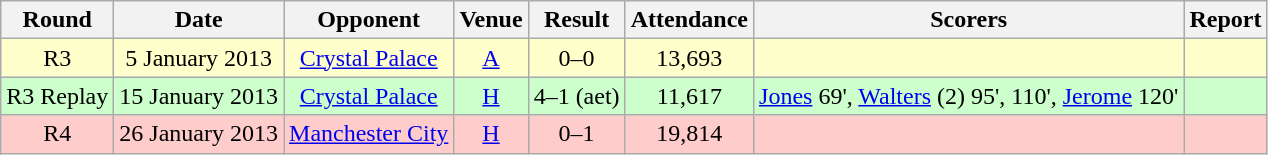<table class="wikitable" style="font-size:100%; text-align:center">
<tr>
<th>Round</th>
<th>Date</th>
<th>Opponent</th>
<th>Venue</th>
<th>Result</th>
<th>Attendance</th>
<th>Scorers</th>
<th>Report</th>
</tr>
<tr style="background-color: #FFFFCC;">
<td>R3</td>
<td>5 January 2013</td>
<td><a href='#'>Crystal Palace</a></td>
<td><a href='#'>A</a></td>
<td>0–0</td>
<td>13,693</td>
<td></td>
<td></td>
</tr>
<tr style="background-color: #CCFFCC;">
<td>R3 Replay</td>
<td>15 January 2013</td>
<td><a href='#'>Crystal Palace</a></td>
<td><a href='#'>H</a></td>
<td>4–1 (aet)</td>
<td>11,617</td>
<td><a href='#'>Jones</a> 69', <a href='#'>Walters</a> (2) 95', 110', <a href='#'>Jerome</a> 120'</td>
<td></td>
</tr>
<tr style="background-color: #FFCCCC;">
<td>R4</td>
<td>26 January 2013</td>
<td><a href='#'>Manchester City</a></td>
<td><a href='#'>H</a></td>
<td>0–1</td>
<td>19,814</td>
<td></td>
<td></td>
</tr>
</table>
